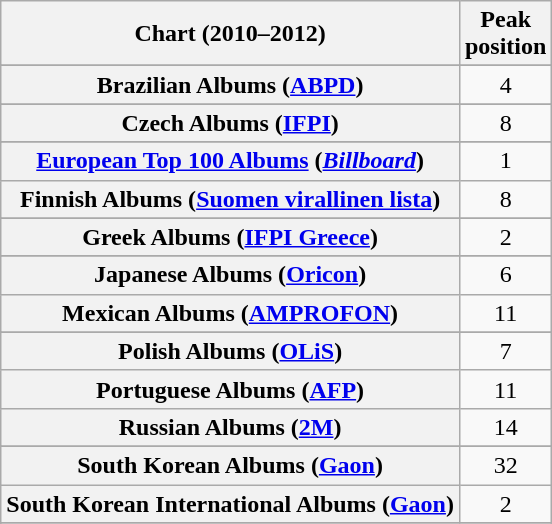<table class="wikitable sortable plainrowheaders">
<tr>
<th>Chart (2010–2012)</th>
<th>Peak<br>position</th>
</tr>
<tr>
</tr>
<tr>
</tr>
<tr>
</tr>
<tr>
</tr>
<tr>
<th scope="row">Brazilian Albums (<a href='#'>ABPD</a>)</th>
<td style="text-align:center;">4</td>
</tr>
<tr>
</tr>
<tr>
<th scope="row">Czech Albums (<a href='#'>IFPI</a>)</th>
<td style="text-align:center;">8</td>
</tr>
<tr>
</tr>
<tr>
</tr>
<tr>
<th scope="row"><a href='#'>European Top 100 Albums</a> (<em><a href='#'>Billboard</a></em>)</th>
<td style="text-align:center;">1</td>
</tr>
<tr>
<th scope="row">Finnish Albums (<a href='#'>Suomen virallinen lista</a>)</th>
<td style="text-align:center;">8</td>
</tr>
<tr>
</tr>
<tr>
</tr>
<tr>
<th scope="row">Greek Albums (<a href='#'>IFPI Greece</a>)</th>
<td style="text-align:center;">2</td>
</tr>
<tr>
</tr>
<tr>
</tr>
<tr>
</tr>
<tr>
<th scope="row">Japanese Albums (<a href='#'>Oricon</a>)</th>
<td style="text-align:center;">6</td>
</tr>
<tr>
<th scope="row">Mexican Albums (<a href='#'>AMPROFON</a>)</th>
<td style="text-align:center;">11</td>
</tr>
<tr>
</tr>
<tr>
</tr>
<tr>
<th scope="row">Polish Albums (<a href='#'>OLiS</a>)</th>
<td style="text-align:center;">7</td>
</tr>
<tr>
<th scope="row">Portuguese Albums (<a href='#'>AFP</a>)</th>
<td style="text-align:center;">11</td>
</tr>
<tr>
<th scope="row">Russian Albums (<a href='#'>2M</a>)</th>
<td style="text-align:center;">14</td>
</tr>
<tr>
</tr>
<tr>
<th scope="row">South Korean Albums (<a href='#'>Gaon</a>)</th>
<td style="text-align:center;">32</td>
</tr>
<tr>
<th scope="row">South Korean International Albums (<a href='#'>Gaon</a>)</th>
<td style="text-align:center;">2</td>
</tr>
<tr>
</tr>
<tr>
</tr>
<tr>
</tr>
<tr>
</tr>
<tr>
</tr>
<tr>
</tr>
</table>
